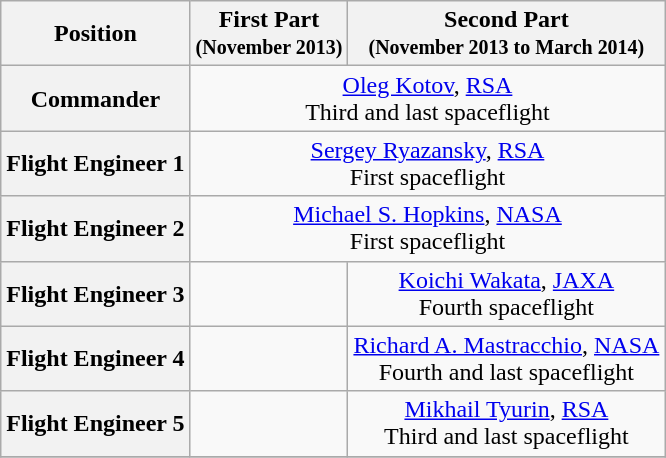<table class="wikitable">
<tr>
<th>Position</th>
<th>First Part<br><small>(November 2013)</small></th>
<th>Second Part<br><small>(November 2013 to March 2014)</small></th>
</tr>
<tr>
<th>Commander</th>
<td colspan="2" align="center"> <a href='#'>Oleg Kotov</a>, <a href='#'>RSA</a><br>Third and last spaceflight</td>
</tr>
<tr>
<th>Flight Engineer 1</th>
<td colspan=2 align=center> <a href='#'>Sergey Ryazansky</a>, <a href='#'>RSA</a><br>First spaceflight</td>
</tr>
<tr>
<th>Flight Engineer 2</th>
<td colspan=2 align=center> <a href='#'>Michael S. Hopkins</a>, <a href='#'>NASA</a><br>First spaceflight</td>
</tr>
<tr>
<th>Flight Engineer 3</th>
<td></td>
<td align="center"> <a href='#'>Koichi Wakata</a>, <a href='#'>JAXA</a> <br>Fourth spaceflight</td>
</tr>
<tr>
<th>Flight Engineer 4</th>
<td></td>
<td align=center> <a href='#'>Richard A. Mastracchio</a>, <a href='#'>NASA</a><br>Fourth and last spaceflight</td>
</tr>
<tr>
<th>Flight Engineer 5</th>
<td></td>
<td align=center> <a href='#'>Mikhail Tyurin</a>, <a href='#'>RSA</a><br>Third and last spaceflight</td>
</tr>
<tr>
</tr>
</table>
